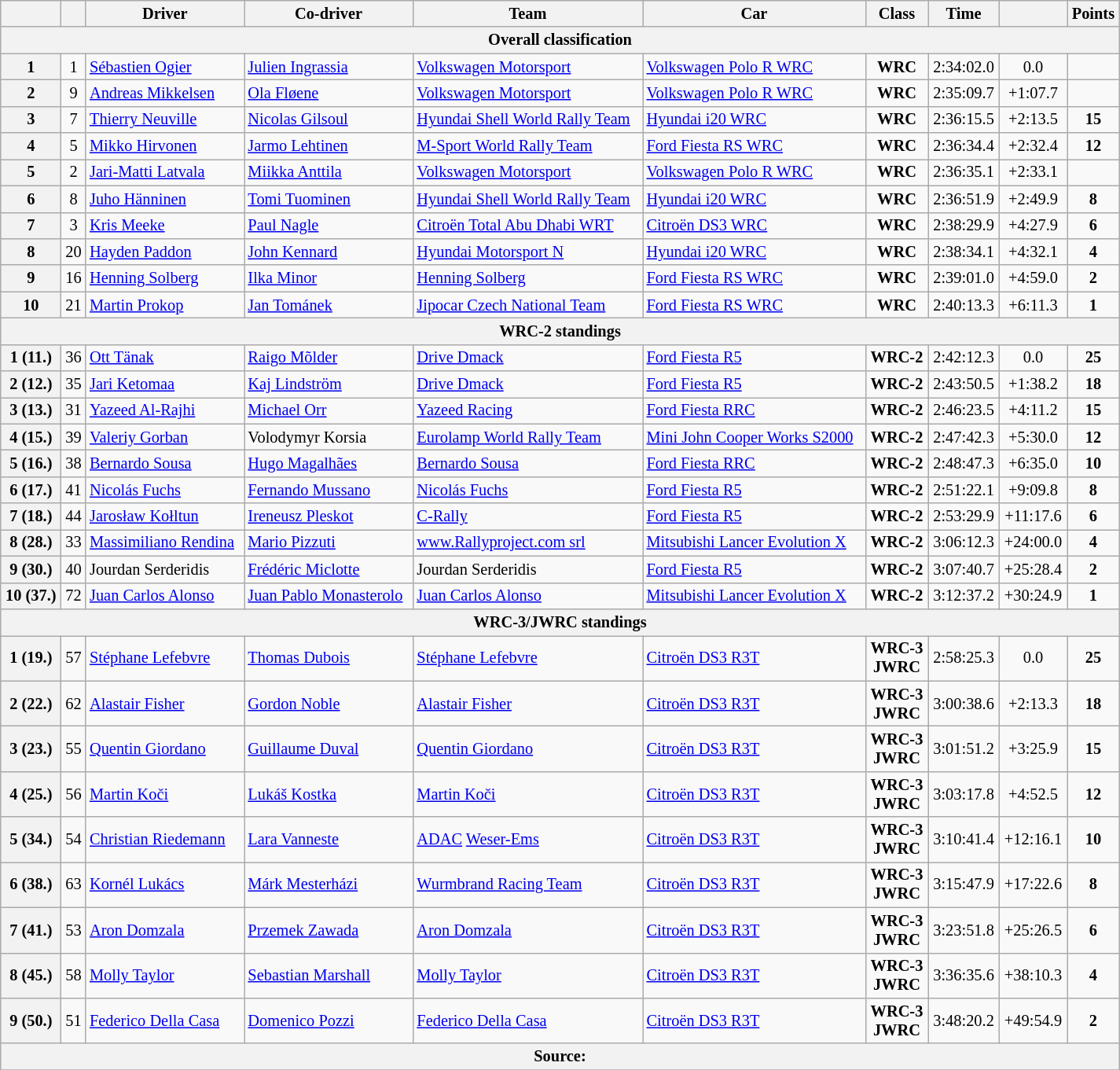<table class="wikitable" width=85% style="text-align: left; font-size: 85%; max-width: 950px;">
<tr>
<th></th>
<th></th>
<th>Driver</th>
<th>Co-driver</th>
<th>Team</th>
<th>Car</th>
<th>Class</th>
<th>Time</th>
<th></th>
<th>Points</th>
</tr>
<tr>
<th colspan=10>Overall classification</th>
</tr>
<tr>
<th>1</th>
<td align="center">1</td>
<td> <a href='#'>Sébastien Ogier</a></td>
<td> <a href='#'>Julien Ingrassia</a></td>
<td> <a href='#'>Volkswagen Motorsport</a></td>
<td><a href='#'>Volkswagen Polo R WRC</a></td>
<td align="center"><strong><span>WRC</span></strong></td>
<td align="center">2:34:02.0</td>
<td align="center">0.0</td>
<td align="center"><strong></strong></td>
</tr>
<tr>
<th>2</th>
<td align="center">9</td>
<td> <a href='#'>Andreas Mikkelsen</a></td>
<td> <a href='#'>Ola Fløene</a></td>
<td> <a href='#'>Volkswagen Motorsport</a></td>
<td><a href='#'>Volkswagen Polo R WRC</a></td>
<td align="center"><strong><span>WRC</span></strong></td>
<td align="center">2:35:09.7</td>
<td align="center">+1:07.7</td>
<td align="center"><strong></strong></td>
</tr>
<tr>
<th>3</th>
<td align="center">7</td>
<td> <a href='#'>Thierry Neuville</a></td>
<td> <a href='#'>Nicolas Gilsoul</a></td>
<td> <a href='#'>Hyundai Shell World Rally Team</a></td>
<td><a href='#'>Hyundai i20 WRC</a></td>
<td align="center"><strong><span>WRC</span></strong></td>
<td align="center">2:36:15.5</td>
<td align="center">+2:13.5</td>
<td align="center"><strong>15</strong></td>
</tr>
<tr>
<th>4</th>
<td align="center">5</td>
<td> <a href='#'>Mikko Hirvonen</a></td>
<td> <a href='#'>Jarmo Lehtinen</a></td>
<td> <a href='#'>M-Sport World Rally Team</a></td>
<td><a href='#'>Ford Fiesta RS WRC</a></td>
<td align="center"><strong><span>WRC</span></strong></td>
<td align="center">2:36:34.4</td>
<td align="center">+2:32.4</td>
<td align="center"><strong>12</strong></td>
</tr>
<tr>
<th>5</th>
<td align="center">2</td>
<td> <a href='#'>Jari-Matti Latvala</a></td>
<td> <a href='#'>Miikka Anttila</a></td>
<td> <a href='#'>Volkswagen Motorsport</a></td>
<td><a href='#'>Volkswagen Polo R WRC</a></td>
<td align="center"><strong><span>WRC</span></strong></td>
<td align="center">2:36:35.1</td>
<td align="center">+2:33.1</td>
<td align="center"><strong></strong></td>
</tr>
<tr>
<th>6</th>
<td align="center">8</td>
<td> <a href='#'>Juho Hänninen</a></td>
<td> <a href='#'>Tomi Tuominen</a></td>
<td> <a href='#'>Hyundai Shell World Rally Team</a></td>
<td><a href='#'>Hyundai i20 WRC</a></td>
<td align="center"><strong><span>WRC</span></strong></td>
<td align="center">2:36:51.9</td>
<td align="center">+2:49.9</td>
<td align="center"><strong>8</strong></td>
</tr>
<tr>
<th>7</th>
<td align="center">3</td>
<td> <a href='#'>Kris Meeke</a></td>
<td> <a href='#'>Paul Nagle</a></td>
<td> <a href='#'>Citroën Total Abu Dhabi WRT</a></td>
<td><a href='#'>Citroën DS3 WRC</a></td>
<td align="center"><strong><span>WRC</span></strong></td>
<td align="center">2:38:29.9</td>
<td align="center">+4:27.9</td>
<td align="center"><strong>6</strong></td>
</tr>
<tr>
<th>8</th>
<td align="center">20</td>
<td> <a href='#'>Hayden Paddon</a></td>
<td> <a href='#'>John Kennard</a></td>
<td> <a href='#'>Hyundai Motorsport N</a></td>
<td><a href='#'>Hyundai i20 WRC</a></td>
<td align="center"><strong><span>WRC</span></strong></td>
<td align="center">2:38:34.1</td>
<td align="center">+4:32.1</td>
<td align="center"><strong>4</strong></td>
</tr>
<tr>
<th>9</th>
<td align="center">16</td>
<td> <a href='#'>Henning Solberg</a></td>
<td> <a href='#'>Ilka Minor</a></td>
<td> <a href='#'>Henning Solberg</a></td>
<td><a href='#'>Ford Fiesta RS WRC</a></td>
<td align="center"><strong><span>WRC</span></strong></td>
<td align="center">2:39:01.0</td>
<td align="center">+4:59.0</td>
<td align="center"><strong>2</strong></td>
</tr>
<tr>
<th>10</th>
<td align="center">21</td>
<td> <a href='#'>Martin Prokop</a></td>
<td> <a href='#'>Jan Tománek</a></td>
<td> <a href='#'>Jipocar Czech National Team</a></td>
<td><a href='#'>Ford Fiesta RS WRC</a></td>
<td align="center"><strong><span>WRC</span></strong></td>
<td align="center">2:40:13.3</td>
<td align="center">+6:11.3</td>
<td align="center"><strong>1</strong></td>
</tr>
<tr>
<th colspan=10>WRC-2 standings</th>
</tr>
<tr>
<th>1 (11.)</th>
<td align="center">36</td>
<td> <a href='#'>Ott Tänak</a></td>
<td> <a href='#'>Raigo Mõlder</a></td>
<td> <a href='#'>Drive Dmack</a></td>
<td><a href='#'>Ford Fiesta R5</a></td>
<td align="center"><strong><span>WRC-2</span></strong></td>
<td align="center">2:42:12.3</td>
<td align="center">0.0</td>
<td align="center"><strong>25</strong></td>
</tr>
<tr>
<th>2 (12.)</th>
<td align="center">35</td>
<td> <a href='#'>Jari Ketomaa</a></td>
<td> <a href='#'>Kaj Lindström</a></td>
<td> <a href='#'>Drive Dmack</a></td>
<td><a href='#'>Ford Fiesta R5</a></td>
<td align="center"><strong><span>WRC-2</span></strong></td>
<td align="center">2:43:50.5</td>
<td align="center">+1:38.2</td>
<td align="center"><strong>18</strong></td>
</tr>
<tr>
<th>3 (13.)</th>
<td align="center">31</td>
<td> <a href='#'>Yazeed Al-Rajhi</a></td>
<td> <a href='#'>Michael Orr</a></td>
<td> <a href='#'>Yazeed Racing</a></td>
<td><a href='#'>Ford Fiesta RRC</a></td>
<td align="center"><strong><span>WRC-2</span></strong></td>
<td align="center">2:46:23.5</td>
<td align="center">+4:11.2</td>
<td align="center"><strong>15</strong></td>
</tr>
<tr>
<th>4 (15.)</th>
<td align="center">39</td>
<td> <a href='#'>Valeriy Gorban</a></td>
<td> Volodymyr Korsia</td>
<td> <a href='#'>Eurolamp World Rally Team</a></td>
<td><a href='#'>Mini John Cooper Works S2000</a></td>
<td align="center"><strong><span>WRC-2</span></strong></td>
<td align="center">2:47:42.3</td>
<td align="center">+5:30.0</td>
<td align="center"><strong>12</strong></td>
</tr>
<tr>
<th>5 (16.)</th>
<td align="center">38</td>
<td> <a href='#'>Bernardo Sousa</a></td>
<td> <a href='#'>Hugo Magalhães</a></td>
<td> <a href='#'>Bernardo Sousa</a></td>
<td><a href='#'>Ford Fiesta RRC</a></td>
<td align="center"><strong><span>WRC-2</span></strong></td>
<td align="center">2:48:47.3</td>
<td align="center">+6:35.0</td>
<td align="center"><strong>10</strong></td>
</tr>
<tr>
<th>6 (17.)</th>
<td align="center">41</td>
<td> <a href='#'>Nicolás Fuchs</a></td>
<td> <a href='#'>Fernando Mussano</a></td>
<td> <a href='#'>Nicolás Fuchs</a></td>
<td><a href='#'>Ford Fiesta R5</a></td>
<td align="center"><strong><span>WRC-2</span></strong></td>
<td align="center">2:51:22.1</td>
<td align="center">+9:09.8</td>
<td align="center"><strong>8</strong></td>
</tr>
<tr>
<th>7 (18.)</th>
<td align="center">44</td>
<td> <a href='#'>Jarosław Kołltun</a></td>
<td> <a href='#'>Ireneusz Pleskot</a></td>
<td> <a href='#'>C-Rally</a></td>
<td><a href='#'>Ford Fiesta R5</a></td>
<td align="center"><strong><span>WRC-2</span></strong></td>
<td align="center">2:53:29.9</td>
<td align="center">+11:17.6</td>
<td align="center"><strong>6</strong></td>
</tr>
<tr>
<th>8 (28.)</th>
<td align="center">33</td>
<td> <a href='#'>Massimiliano Rendina</a></td>
<td> <a href='#'>Mario Pizzuti</a></td>
<td> <a href='#'>www.Rallyproject.com srl</a></td>
<td><a href='#'>Mitsubishi Lancer Evolution X</a></td>
<td align="center"><strong><span>WRC-2</span></strong></td>
<td align="center">3:06:12.3</td>
<td align="center">+24:00.0</td>
<td align="center"><strong>4</strong></td>
</tr>
<tr>
<th>9 (30.)</th>
<td align="center">40</td>
<td> Jourdan Serderidis</td>
<td> <a href='#'>Frédéric Miclotte</a></td>
<td> Jourdan Serderidis</td>
<td><a href='#'>Ford Fiesta R5</a></td>
<td align="center"><strong><span>WRC-2</span></strong></td>
<td align="center">3:07:40.7</td>
<td align="center">+25:28.4</td>
<td align="center"><strong>2</strong></td>
</tr>
<tr>
<th>10 (37.)</th>
<td align="center">72</td>
<td> <a href='#'>Juan Carlos Alonso</a></td>
<td> <a href='#'>Juan Pablo Monasterolo</a></td>
<td> <a href='#'>Juan Carlos Alonso</a></td>
<td><a href='#'>Mitsubishi Lancer Evolution X</a></td>
<td align="center"><strong><span>WRC-2</span></strong></td>
<td align="center">3:12:37.2</td>
<td align="center">+30:24.9</td>
<td align="center"><strong>1</strong></td>
</tr>
<tr>
<th colspan=10>WRC-3/JWRC standings</th>
</tr>
<tr>
<th>1 (19.)</th>
<td align="center">57</td>
<td> <a href='#'>Stéphane Lefebvre</a></td>
<td> <a href='#'>Thomas Dubois</a></td>
<td> <a href='#'>Stéphane Lefebvre</a></td>
<td><a href='#'>Citroën DS3 R3T</a></td>
<td align="center"><strong><span>WRC-3</span></strong><br><strong><span>JWRC</span></strong></td>
<td align="center">2:58:25.3</td>
<td align="center">0.0</td>
<td align="center"><strong>25</strong></td>
</tr>
<tr>
<th>2 (22.)</th>
<td align="center">62</td>
<td> <a href='#'>Alastair Fisher</a></td>
<td> <a href='#'>Gordon Noble</a></td>
<td> <a href='#'>Alastair Fisher</a></td>
<td><a href='#'>Citroën DS3 R3T</a></td>
<td align="center"><strong><span>WRC-3</span></strong><br><strong><span>JWRC</span></strong></td>
<td align="center">3:00:38.6</td>
<td align="center">+2:13.3</td>
<td align="center"><strong>18</strong></td>
</tr>
<tr>
<th>3 (23.)</th>
<td align="center">55</td>
<td> <a href='#'>Quentin Giordano</a></td>
<td> <a href='#'>Guillaume Duval</a></td>
<td> <a href='#'>Quentin Giordano</a></td>
<td><a href='#'>Citroën DS3 R3T</a></td>
<td align="center"><strong><span>WRC-3</span></strong><br><strong><span>JWRC</span></strong></td>
<td align="center">3:01:51.2</td>
<td align="center">+3:25.9</td>
<td align="center"><strong>15</strong></td>
</tr>
<tr>
<th>4 (25.)</th>
<td align="center">56</td>
<td> <a href='#'>Martin Koči</a></td>
<td> <a href='#'>Lukáš Kostka</a></td>
<td> <a href='#'>Martin Koči</a></td>
<td><a href='#'>Citroën DS3 R3T</a></td>
<td align="center"><strong><span>WRC-3</span></strong><br><strong><span>JWRC</span></strong></td>
<td align="center">3:03:17.8</td>
<td align="center">+4:52.5</td>
<td align="center"><strong>12</strong></td>
</tr>
<tr>
<th>5 (34.)</th>
<td align="center">54</td>
<td> <a href='#'>Christian Riedemann</a></td>
<td> <a href='#'>Lara Vanneste</a></td>
<td> <a href='#'>ADAC</a> <a href='#'>Weser-Ems</a></td>
<td><a href='#'>Citroën DS3 R3T</a></td>
<td align="center"><strong><span>WRC-3</span></strong><br><strong><span>JWRC</span></strong></td>
<td align="center">3:10:41.4</td>
<td align="center">+12:16.1</td>
<td align="center"><strong>10</strong></td>
</tr>
<tr>
<th>6 (38.)</th>
<td align="center">63</td>
<td> <a href='#'>Kornél Lukács</a></td>
<td> <a href='#'>Márk Mesterházi</a></td>
<td> <a href='#'>Wurmbrand Racing Team</a></td>
<td><a href='#'>Citroën DS3 R3T</a></td>
<td align="center"><strong><span>WRC-3</span></strong><br><strong><span>JWRC</span></strong></td>
<td align="center">3:15:47.9</td>
<td align="center">+17:22.6</td>
<td align="center"><strong>8</strong></td>
</tr>
<tr>
<th>7 (41.)</th>
<td align="center">53</td>
<td> <a href='#'>Aron Domzala</a></td>
<td> <a href='#'>Przemek Zawada</a></td>
<td> <a href='#'>Aron Domzala</a></td>
<td><a href='#'>Citroën DS3 R3T</a></td>
<td align="center"><strong><span>WRC-3</span></strong><br><strong><span>JWRC</span></strong></td>
<td align="center">3:23:51.8</td>
<td align="center">+25:26.5</td>
<td align="center"><strong>6</strong></td>
</tr>
<tr>
<th>8 (45.)</th>
<td align="center">58</td>
<td> <a href='#'>Molly Taylor</a></td>
<td> <a href='#'>Sebastian Marshall</a></td>
<td> <a href='#'>Molly Taylor</a></td>
<td><a href='#'>Citroën DS3 R3T</a></td>
<td align="center"><strong><span>WRC-3</span></strong><br><strong><span>JWRC</span></strong></td>
<td align="center">3:36:35.6</td>
<td align="center">+38:10.3</td>
<td align="center"><strong>4</strong></td>
</tr>
<tr>
<th>9 (50.)</th>
<td align="center">51</td>
<td> <a href='#'>Federico Della Casa</a></td>
<td> <a href='#'>Domenico Pozzi</a></td>
<td> <a href='#'>Federico Della Casa</a></td>
<td><a href='#'>Citroën DS3 R3T</a></td>
<td align="center"><strong><span>WRC-3</span></strong><br><strong><span>JWRC</span></strong></td>
<td align="center">3:48:20.2</td>
<td align="center">+49:54.9</td>
<td align="center"><strong>2</strong></td>
</tr>
<tr>
<th colspan=10>Source: </th>
</tr>
<tr>
</tr>
</table>
